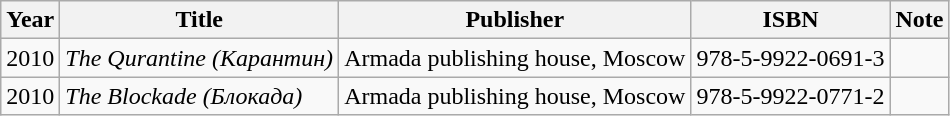<table class="wikitable sortable">
<tr>
<th>Year</th>
<th>Title</th>
<th>Publisher</th>
<th>ISBN</th>
<th>Note</th>
</tr>
<tr>
<td>2010</td>
<td><em>The Qurantine (Карантин)</em></td>
<td>Armada publishing house, Moscow</td>
<td>978-5-9922-0691-3</td>
<td></td>
</tr>
<tr>
<td>2010</td>
<td><em>The Blockade (Блокада)</em></td>
<td>Armada publishing house, Moscow</td>
<td>978-5-9922-0771-2</td>
<td></td>
</tr>
</table>
